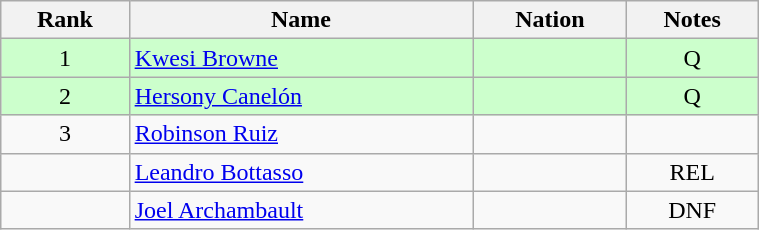<table class="wikitable sortable" style="text-align:center" width=40%>
<tr>
<th>Rank</th>
<th>Name</th>
<th>Nation</th>
<th>Notes</th>
</tr>
<tr bgcolor=ccffcc>
<td>1</td>
<td align=left><a href='#'>Kwesi Browne</a></td>
<td align=left></td>
<td>Q</td>
</tr>
<tr bgcolor=ccffcc>
<td>2</td>
<td align=left><a href='#'>Hersony Canelón</a></td>
<td align=left></td>
<td>Q</td>
</tr>
<tr>
<td>3</td>
<td align=left><a href='#'>Robinson Ruiz</a></td>
<td align=left></td>
<td></td>
</tr>
<tr>
<td></td>
<td align=left><a href='#'>Leandro Bottasso</a></td>
<td align=left></td>
<td>REL</td>
</tr>
<tr>
<td></td>
<td align=left><a href='#'>Joel Archambault</a></td>
<td align=left></td>
<td>DNF</td>
</tr>
</table>
